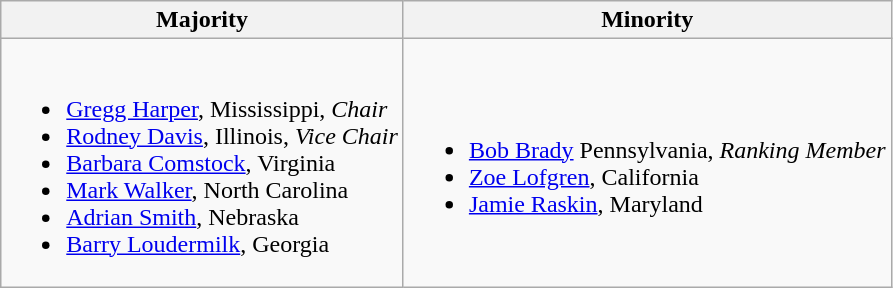<table class=wikitable>
<tr>
<th>Majority</th>
<th>Minority</th>
</tr>
<tr>
<td><br><ul><li><a href='#'>Gregg Harper</a>, Mississippi, <em>Chair</em></li><li><a href='#'>Rodney Davis</a>, Illinois, <em>Vice Chair</em></li><li><a href='#'>Barbara Comstock</a>, Virginia</li><li><a href='#'>Mark Walker</a>, North Carolina</li><li><a href='#'>Adrian Smith</a>, Nebraska</li><li><a href='#'>Barry Loudermilk</a>, Georgia</li></ul></td>
<td><br><ul><li><a href='#'>Bob Brady</a> Pennsylvania, <em>Ranking Member</em></li><li><a href='#'>Zoe Lofgren</a>, California</li><li><a href='#'>Jamie Raskin</a>, Maryland</li></ul></td>
</tr>
</table>
